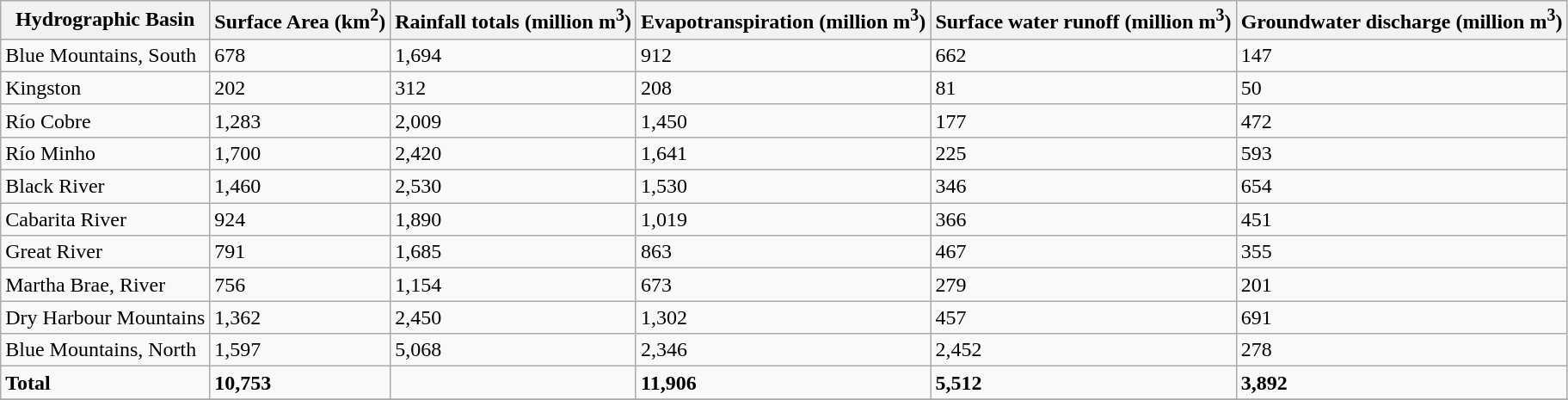<table class="wikitable">
<tr>
<th>Hydrographic Basin</th>
<th>Surface Area (km<sup>2</sup>)</th>
<th>Rainfall totals (million m<sup>3</sup>)</th>
<th>Evapotranspiration (million m<sup>3</sup>)</th>
<th>Surface water runoff (million m<sup>3</sup>)</th>
<th>Groundwater discharge (million m<sup>3</sup>)</th>
</tr>
<tr>
<td>Blue Mountains, South</td>
<td>678</td>
<td>1,694</td>
<td>912</td>
<td>662</td>
<td>147</td>
</tr>
<tr>
<td>Kingston</td>
<td>202</td>
<td>312</td>
<td>208</td>
<td>81</td>
<td>50</td>
</tr>
<tr>
<td>Río Cobre</td>
<td>1,283</td>
<td>2,009</td>
<td>1,450</td>
<td>177</td>
<td>472</td>
</tr>
<tr>
<td>Río Minho</td>
<td>1,700</td>
<td>2,420</td>
<td>1,641</td>
<td>225</td>
<td>593</td>
</tr>
<tr>
<td>Black River</td>
<td>1,460</td>
<td>2,530</td>
<td>1,530</td>
<td>346</td>
<td>654</td>
</tr>
<tr>
<td>Cabarita River</td>
<td>924</td>
<td>1,890</td>
<td>1,019</td>
<td>366</td>
<td>451</td>
</tr>
<tr>
<td>Great River</td>
<td>791</td>
<td>1,685</td>
<td>863</td>
<td>467</td>
<td>355</td>
</tr>
<tr>
<td>Martha Brae, River</td>
<td>756</td>
<td>1,154</td>
<td>673</td>
<td>279</td>
<td>201</td>
</tr>
<tr>
<td>Dry Harbour Mountains</td>
<td>1,362</td>
<td>2,450</td>
<td>1,302</td>
<td>457</td>
<td>691</td>
</tr>
<tr>
<td>Blue Mountains, North</td>
<td>1,597</td>
<td>5,068</td>
<td>2,346</td>
<td>2,452</td>
<td>278</td>
</tr>
<tr>
<td><strong>Total</strong></td>
<td><strong>10,753</strong></td>
<td></td>
<td><strong>11,906</strong></td>
<td><strong>5,512</strong></td>
<td><strong>3,892</strong></td>
</tr>
<tr>
</tr>
</table>
